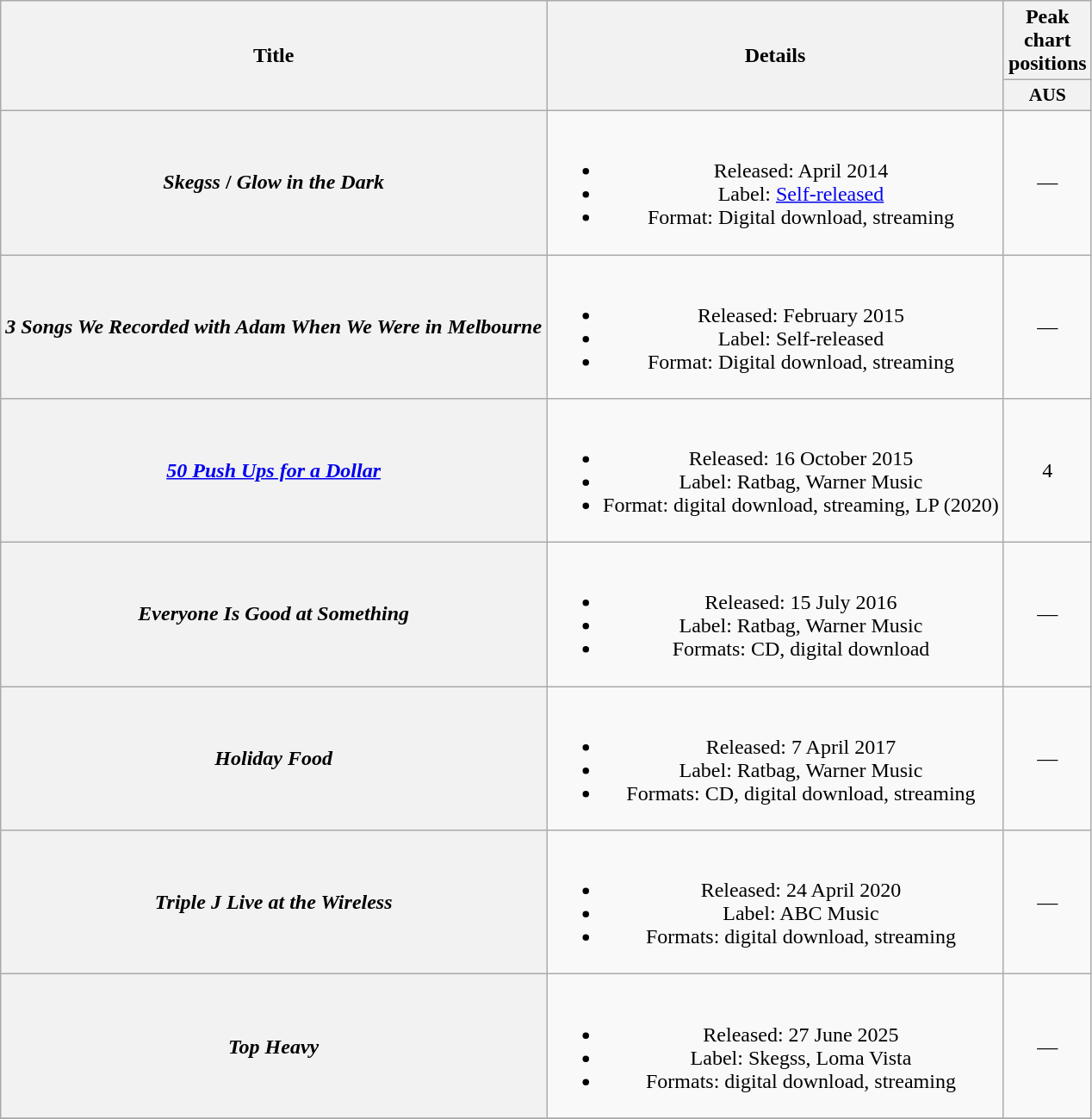<table class="wikitable plainrowheaders" style="text-align:center;">
<tr>
<th scope="col" rowspan="2">Title</th>
<th scope="col" rowspan="2">Details</th>
<th scope="col" colspan="1">Peak chart positions</th>
</tr>
<tr>
<th scope="col" style="width:3em;font-size:90%;">AUS<br></th>
</tr>
<tr>
<th scope="row"><em>Skegss</em> / <em>Glow in the Dark</em></th>
<td><br><ul><li>Released: April 2014</li><li>Label: <a href='#'>Self-released</a></li><li>Format: Digital download, streaming</li></ul></td>
<td>—</td>
</tr>
<tr>
<th scope="row"><em>3 Songs We Recorded with Adam When We Were in Melbourne</em></th>
<td><br><ul><li>Released: February 2015</li><li>Label: Self-released</li><li>Format: Digital download, streaming</li></ul></td>
<td>—</td>
</tr>
<tr>
<th scope="row"><em><a href='#'>50 Push Ups for a Dollar</a></em></th>
<td><br><ul><li>Released: 16 October 2015</li><li>Label: Ratbag, Warner Music</li><li>Format: digital download, streaming, LP (2020)</li></ul></td>
<td>4</td>
</tr>
<tr>
<th scope="row"><em>Everyone Is Good at Something</em></th>
<td><br><ul><li>Released: 15 July 2016</li><li>Label: Ratbag, Warner Music</li><li>Formats: CD, digital download</li></ul></td>
<td>—</td>
</tr>
<tr>
<th scope="row"><em>Holiday Food</em></th>
<td><br><ul><li>Released: 7 April 2017</li><li>Label: Ratbag, Warner Music</li><li>Formats: CD, digital download, streaming</li></ul></td>
<td>—</td>
</tr>
<tr>
<th scope="row"><em>Triple J Live at the Wireless</em></th>
<td><br><ul><li>Released: 24 April 2020</li><li>Label: ABC Music</li><li>Formats: digital download, streaming</li></ul></td>
<td>—</td>
</tr>
<tr>
<th scope="row"><em>Top Heavy</em></th>
<td><br><ul><li>Released: 27 June 2025</li><li>Label: Skegss, Loma Vista</li><li>Formats: digital download, streaming</li></ul></td>
<td>—</td>
</tr>
<tr>
</tr>
</table>
